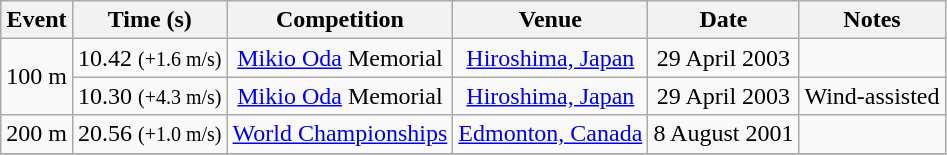<table class="wikitable" style=text-align:center>
<tr>
<th>Event</th>
<th>Time (s)</th>
<th>Competition</th>
<th>Venue</th>
<th>Date</th>
<th>Notes</th>
</tr>
<tr>
<td rowspan=2>100 m</td>
<td>10.42 <small>(+1.6 m/s)</small></td>
<td><a href='#'>Mikio Oda</a> Memorial</td>
<td><a href='#'>Hiroshima, Japan</a></td>
<td>29 April 2003</td>
<td></td>
</tr>
<tr>
<td>10.30 <small>(+4.3 m/s)</small></td>
<td><a href='#'>Mikio Oda</a> Memorial</td>
<td><a href='#'>Hiroshima, Japan</a></td>
<td>29 April 2003</td>
<td>Wind-assisted</td>
</tr>
<tr>
<td>200 m</td>
<td>20.56 <small>(+1.0 m/s)</small></td>
<td><a href='#'>World Championships</a></td>
<td><a href='#'>Edmonton, Canada</a></td>
<td>8 August 2001</td>
<td></td>
</tr>
<tr>
</tr>
</table>
